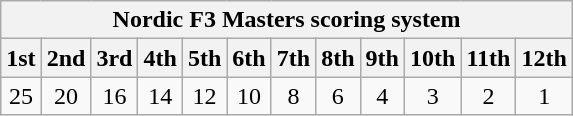<table class="wikitable">
<tr>
<th colspan="14">Nordic F3 Masters scoring system</th>
</tr>
<tr>
<th>1st</th>
<th>2nd</th>
<th>3rd</th>
<th>4th</th>
<th>5th</th>
<th>6th</th>
<th>7th</th>
<th>8th</th>
<th>9th</th>
<th>10th</th>
<th>11th</th>
<th>12th</th>
</tr>
<tr align="center">
<td>25</td>
<td>20</td>
<td>16</td>
<td>14</td>
<td>12</td>
<td>10</td>
<td>8</td>
<td>6</td>
<td>4</td>
<td>3</td>
<td>2</td>
<td>1</td>
</tr>
</table>
